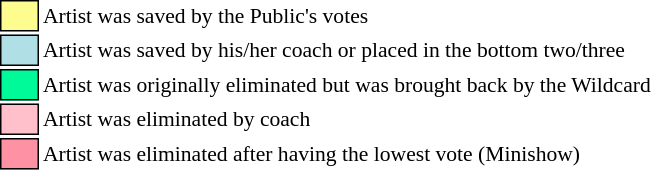<table class="toccolours"style="font-size: 90%; white-space: nowrap;">
<tr>
<td style="background:#fdfc8f; border:1px solid black;">      </td>
<td>Artist was saved by the Public's votes</td>
</tr>
<tr>
<td style="background:#b0e0e6; border:1px solid black;">      </td>
<td>Artist was saved by his/her coach or placed in the bottom two/three</td>
</tr>
<tr>
<td style="background:#00fa9a; border:1px solid black;">      </td>
<td>Artist was originally eliminated but was brought back by the Wildcard</td>
</tr>
<tr>
<td style="background:pink; border:1px solid black;">      </td>
<td>Artist was eliminated by coach</td>
</tr>
<tr>
<td style="background:#FF91A4; border:1px solid black;">      </td>
<td>Artist was eliminated after having the lowest vote (Minishow)</td>
</tr>
<tr>
</tr>
</table>
